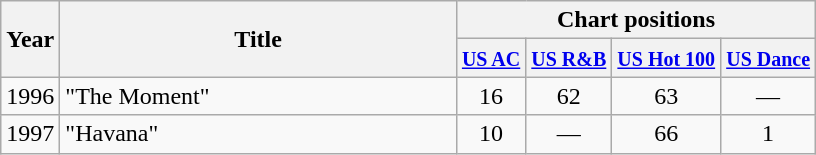<table class="wikitable">
<tr>
<th width="28" rowspan="2">Year</th>
<th width="257" rowspan="2">Title</th>
<th colspan="4">Chart positions</th>
</tr>
<tr>
<th><small><a href='#'>US AC</a></small></th>
<th><small><a href='#'>US R&B</a></small></th>
<th><small><a href='#'>US Hot 100</a></small></th>
<th><small><a href='#'>US Dance</a></small></th>
</tr>
<tr>
<td>1996</td>
<td>"The Moment"</td>
<td align="center">16</td>
<td align="center">62</td>
<td align="center">63</td>
<td align="center">—</td>
</tr>
<tr>
<td>1997</td>
<td>"Havana"</td>
<td align="center">10</td>
<td align="center">—</td>
<td align="center">66</td>
<td align="center">1</td>
</tr>
</table>
